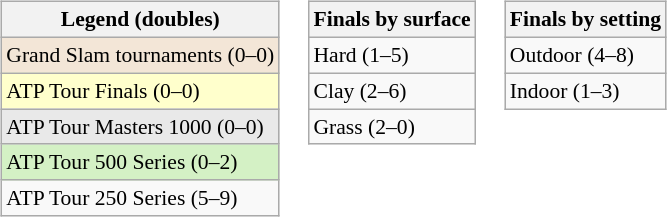<table>
<tr valign="top">
<td><br><table class=wikitable style="font-size:90%">
<tr>
<th>Legend (doubles)</th>
</tr>
<tr style="background:#f3e6d7;">
<td>Grand Slam tournaments (0–0)</td>
</tr>
<tr style="background:#ffffcc;">
<td>ATP Tour Finals (0–0)</td>
</tr>
<tr style="background:#e9e9e9;">
<td>ATP Tour Masters 1000 (0–0)</td>
</tr>
<tr style="background:#d4f1c5;">
<td>ATP Tour 500 Series (0–2)</td>
</tr>
<tr>
<td>ATP Tour 250 Series (5–9)</td>
</tr>
</table>
</td>
<td><br><table class=wikitable style="font-size:90%">
<tr>
<th>Finals by surface</th>
</tr>
<tr>
<td>Hard (1–5)</td>
</tr>
<tr>
<td>Clay (2–6)</td>
</tr>
<tr>
<td>Grass (2–0)</td>
</tr>
</table>
</td>
<td><br><table class=wikitable style="font-size:90%">
<tr>
<th>Finals by setting</th>
</tr>
<tr>
<td>Outdoor (4–8)</td>
</tr>
<tr>
<td>Indoor (1–3)</td>
</tr>
</table>
</td>
</tr>
</table>
